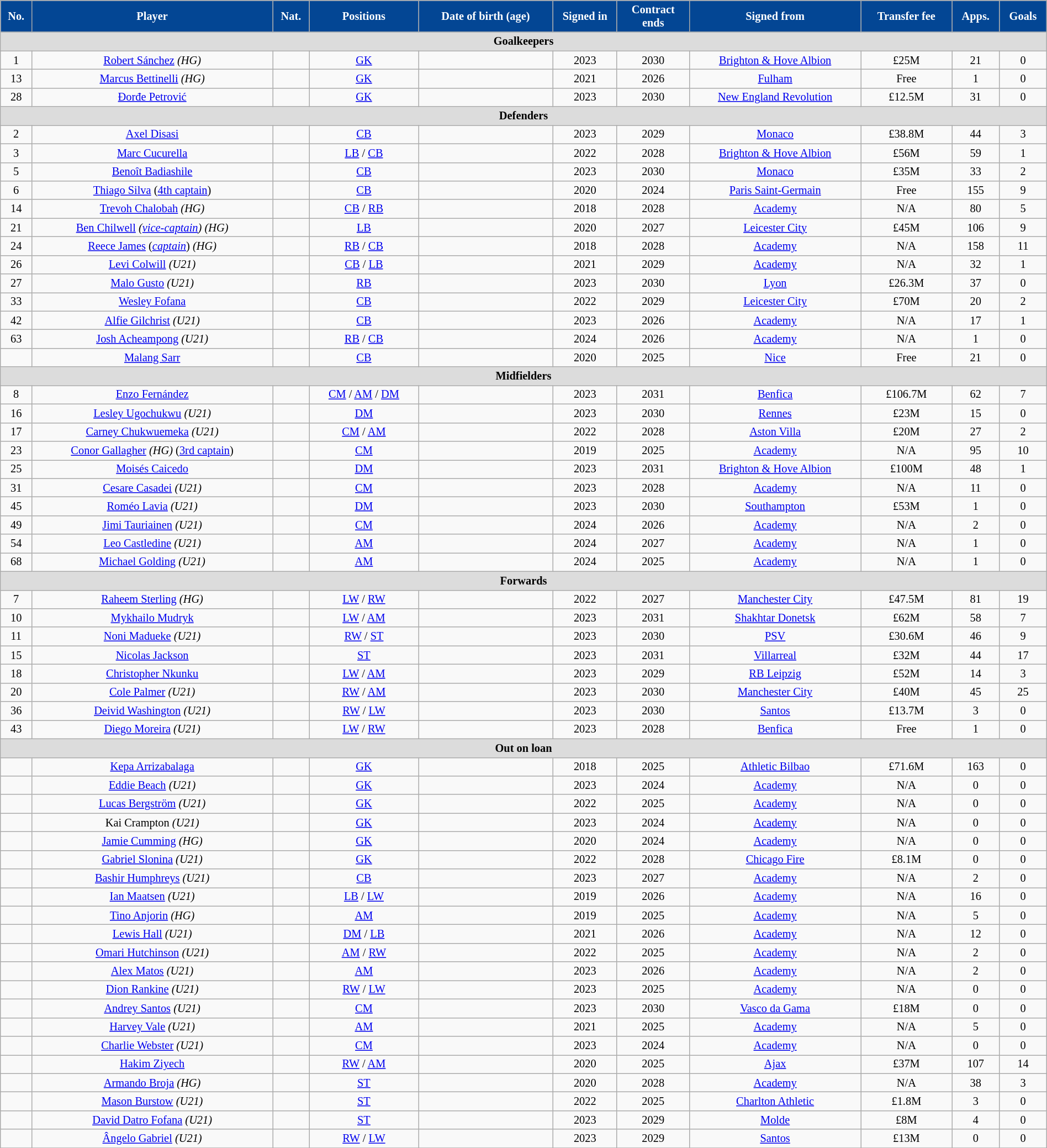<table class="wikitable" style="text-align:center; font-size:85%; width:100%">
<tr>
<th style="background:#034694; color:white; text-align:center;">No.</th>
<th style="background:#034694; color:white; text-align:center;">Player</th>
<th style="background:#034694; color:white; text-align:center;">Nat.</th>
<th style="background:#034694; color:white; text-align:center;">Positions</th>
<th style="background:#034694; color:white; text-align:center;">Date of birth (age)</th>
<th style="background:#034694; color:white; text-align:center; max-width:3.5em">Signed in</th>
<th style="background:#034694; color:white; text-align:center; max-width:4em">Contract ends</th>
<th style="background:#034694; color:white; text-align:center;">Signed from</th>
<th style="background:#034694; color:white; text-align:center; max-width:6em">Transfer fee</th>
<th style="background:#034694; color:white; text-align:center;">Apps.</th>
<th style="background:#034694; color:white; text-align:center;">Goals</th>
</tr>
<tr>
<th colspan=11 style="background:#dcdcdc; text-align:center;">Goalkeepers</th>
</tr>
<tr>
<td>1</td>
<td><a href='#'>Robert Sánchez</a> <em>(HG)</em></td>
<td></td>
<td><a href='#'>GK</a></td>
<td></td>
<td>2023</td>
<td>2030</td>
<td> <a href='#'>Brighton & Hove Albion</a></td>
<td>£25M</td>
<td>21</td>
<td>0</td>
</tr>
<tr>
<td>13</td>
<td><a href='#'>Marcus Bettinelli</a> <em>(HG)</em></td>
<td></td>
<td><a href='#'>GK</a></td>
<td></td>
<td>2021</td>
<td>2026</td>
<td> <a href='#'>Fulham</a></td>
<td>Free</td>
<td>1</td>
<td>0</td>
</tr>
<tr>
<td>28</td>
<td><a href='#'>Đorđe Petrović</a></td>
<td></td>
<td><a href='#'>GK</a></td>
<td></td>
<td>2023</td>
<td>2030</td>
<td> <a href='#'>New England Revolution</a></td>
<td>£12.5M</td>
<td>31</td>
<td>0</td>
</tr>
<tr>
<th colspan=11 style="background:#dcdcdc; text-align:center;">Defenders</th>
</tr>
<tr>
<td>2</td>
<td><a href='#'>Axel Disasi</a></td>
<td></td>
<td><a href='#'>CB</a></td>
<td></td>
<td>2023</td>
<td>2029</td>
<td> <a href='#'>Monaco</a></td>
<td>£38.8M</td>
<td>44</td>
<td>3</td>
</tr>
<tr>
<td>3</td>
<td><a href='#'>Marc Cucurella</a></td>
<td></td>
<td><a href='#'>LB</a> / <a href='#'>CB</a></td>
<td></td>
<td>2022</td>
<td>2028</td>
<td> <a href='#'>Brighton & Hove Albion</a></td>
<td>£56M</td>
<td>59</td>
<td>1</td>
</tr>
<tr>
<td>5</td>
<td><a href='#'>Benoît Badiashile</a></td>
<td></td>
<td><a href='#'>CB</a></td>
<td></td>
<td>2023</td>
<td>2030</td>
<td> <a href='#'>Monaco</a></td>
<td>£35M</td>
<td>33</td>
<td>2</td>
</tr>
<tr>
<td>6</td>
<td><a href='#'>Thiago Silva</a> (<a href='#'>4th captain</a>)</td>
<td></td>
<td><a href='#'>CB</a></td>
<td></td>
<td>2020</td>
<td>2024</td>
<td> <a href='#'>Paris Saint-Germain</a></td>
<td>Free</td>
<td>155</td>
<td>9</td>
</tr>
<tr>
<td>14</td>
<td><a href='#'>Trevoh Chalobah</a> <em>(HG)</em></td>
<td></td>
<td><a href='#'>CB</a> / <a href='#'>RB</a></td>
<td></td>
<td>2018</td>
<td>2028</td>
<td><a href='#'>Academy</a></td>
<td>N/A</td>
<td>80</td>
<td>5</td>
</tr>
<tr>
<td>21</td>
<td><a href='#'>Ben Chilwell</a> <em>(<a href='#'>vice-captain</a>) (HG)</em></td>
<td></td>
<td><a href='#'>LB</a></td>
<td></td>
<td>2020</td>
<td>2027</td>
<td> <a href='#'>Leicester City</a></td>
<td>£45M</td>
<td>106</td>
<td>9</td>
</tr>
<tr>
<td>24</td>
<td><a href='#'>Reece James</a> (<em><a href='#'>captain</a></em>) <em>(HG)</em></td>
<td></td>
<td><a href='#'>RB</a> / <a href='#'>CB</a></td>
<td></td>
<td>2018</td>
<td>2028</td>
<td><a href='#'>Academy</a></td>
<td>N/A</td>
<td>158</td>
<td>11</td>
</tr>
<tr>
<td>26</td>
<td><a href='#'>Levi Colwill</a> <em>(U21)</em></td>
<td></td>
<td><a href='#'>CB</a> / <a href='#'>LB</a></td>
<td></td>
<td>2021</td>
<td>2029</td>
<td><a href='#'>Academy</a></td>
<td>N/A</td>
<td>32</td>
<td>1</td>
</tr>
<tr>
<td>27</td>
<td><a href='#'>Malo Gusto</a> <em>(U21)</em></td>
<td></td>
<td><a href='#'>RB</a></td>
<td></td>
<td>2023</td>
<td>2030</td>
<td> <a href='#'>Lyon</a></td>
<td>£26.3M</td>
<td>37</td>
<td>0</td>
</tr>
<tr>
<td>33</td>
<td><a href='#'>Wesley Fofana</a></td>
<td></td>
<td><a href='#'>CB</a></td>
<td></td>
<td>2022</td>
<td>2029</td>
<td> <a href='#'>Leicester City</a></td>
<td>£70M</td>
<td>20</td>
<td>2</td>
</tr>
<tr>
<td>42</td>
<td><a href='#'>Alfie Gilchrist</a> <em>(U21)</em></td>
<td></td>
<td><a href='#'>CB</a></td>
<td></td>
<td>2023</td>
<td>2026</td>
<td><a href='#'>Academy</a></td>
<td>N/A</td>
<td>17</td>
<td>1</td>
</tr>
<tr>
<td>63</td>
<td><a href='#'>Josh Acheampong</a> <em>(U21)</em></td>
<td></td>
<td><a href='#'>RB</a> / <a href='#'>CB</a></td>
<td></td>
<td>2024</td>
<td>2026</td>
<td><a href='#'>Academy</a></td>
<td>N/A</td>
<td>1</td>
<td>0</td>
</tr>
<tr>
<td></td>
<td><a href='#'>Malang Sarr</a></td>
<td></td>
<td><a href='#'>CB</a></td>
<td></td>
<td>2020</td>
<td>2025</td>
<td> <a href='#'>Nice</a></td>
<td>Free</td>
<td>21</td>
<td>0</td>
</tr>
<tr>
<th colspan=11 style="background:#dcdcdc; text-align:center;">Midfielders</th>
</tr>
<tr>
<td>8</td>
<td><a href='#'>Enzo Fernández</a></td>
<td></td>
<td><a href='#'>CM</a> / <a href='#'>AM</a> / <a href='#'>DM</a></td>
<td></td>
<td>2023</td>
<td>2031</td>
<td> <a href='#'>Benfica</a></td>
<td>£106.7M</td>
<td>62</td>
<td>7</td>
</tr>
<tr>
<td>16</td>
<td><a href='#'>Lesley Ugochukwu</a> <em>(U21)</em></td>
<td></td>
<td><a href='#'>DM</a></td>
<td></td>
<td>2023</td>
<td>2030</td>
<td> <a href='#'>Rennes</a></td>
<td>£23M</td>
<td>15</td>
<td>0</td>
</tr>
<tr>
<td>17</td>
<td><a href='#'>Carney Chukwuemeka</a> <em>(U21)</em></td>
<td></td>
<td><a href='#'>CM</a> / <a href='#'>AM</a></td>
<td></td>
<td>2022</td>
<td>2028</td>
<td> <a href='#'>Aston Villa</a></td>
<td>£20M</td>
<td>27</td>
<td>2</td>
</tr>
<tr>
<td>23</td>
<td><a href='#'>Conor Gallagher</a> <em>(HG)</em>  (<a href='#'>3rd captain</a>)</td>
<td></td>
<td><a href='#'>CM</a></td>
<td></td>
<td>2019</td>
<td>2025</td>
<td><a href='#'>Academy</a></td>
<td>N/A</td>
<td>95</td>
<td>10</td>
</tr>
<tr>
<td>25</td>
<td><a href='#'>Moisés Caicedo</a></td>
<td></td>
<td><a href='#'>DM</a></td>
<td></td>
<td>2023</td>
<td>2031</td>
<td> <a href='#'>Brighton & Hove Albion</a></td>
<td>£100M</td>
<td>48</td>
<td>1</td>
</tr>
<tr>
<td>31</td>
<td><a href='#'>Cesare Casadei</a> <em>(U21)</em></td>
<td></td>
<td><a href='#'>CM</a></td>
<td></td>
<td>2023</td>
<td>2028</td>
<td><a href='#'>Academy</a></td>
<td>N/A</td>
<td>11</td>
<td>0</td>
</tr>
<tr>
<td>45</td>
<td><a href='#'>Roméo Lavia</a> <em>(U21)</em></td>
<td></td>
<td><a href='#'>DM</a></td>
<td></td>
<td>2023</td>
<td>2030</td>
<td> <a href='#'>Southampton</a></td>
<td>£53M</td>
<td>1</td>
<td>0</td>
</tr>
<tr>
<td>49</td>
<td><a href='#'>Jimi Tauriainen</a> <em>(U21)</em></td>
<td></td>
<td><a href='#'>CM</a></td>
<td></td>
<td>2024</td>
<td>2026</td>
<td><a href='#'>Academy</a></td>
<td>N/A</td>
<td>2</td>
<td>0</td>
</tr>
<tr>
<td>54</td>
<td><a href='#'>Leo Castledine</a> <em>(U21)</em></td>
<td></td>
<td><a href='#'>AM</a></td>
<td></td>
<td>2024</td>
<td>2027</td>
<td><a href='#'>Academy</a></td>
<td>N/A</td>
<td>1</td>
<td>0</td>
</tr>
<tr>
<td>68</td>
<td><a href='#'>Michael Golding</a> <em>(U21)</em></td>
<td></td>
<td><a href='#'>AM</a></td>
<td></td>
<td>2024</td>
<td>2025</td>
<td><a href='#'>Academy</a></td>
<td>N/A</td>
<td>1</td>
<td>0</td>
</tr>
<tr>
<th colspan=11 style="background:#dcdcdc; text-align:center;">Forwards</th>
</tr>
<tr>
<td>7</td>
<td><a href='#'>Raheem Sterling</a> <em>(HG)</em></td>
<td></td>
<td><a href='#'>LW</a> / <a href='#'>RW</a></td>
<td></td>
<td>2022</td>
<td>2027</td>
<td> <a href='#'>Manchester City</a></td>
<td>£47.5M</td>
<td>81</td>
<td>19</td>
</tr>
<tr>
<td>10</td>
<td><a href='#'>Mykhailo Mudryk</a></td>
<td></td>
<td><a href='#'>LW</a> / <a href='#'>AM</a></td>
<td></td>
<td>2023</td>
<td>2031</td>
<td> <a href='#'>Shakhtar Donetsk</a></td>
<td>£62M</td>
<td>58</td>
<td>7</td>
</tr>
<tr>
<td>11</td>
<td><a href='#'>Noni Madueke</a> <em>(U21)</em></td>
<td></td>
<td><a href='#'>RW</a> / <a href='#'>ST</a></td>
<td></td>
<td>2023</td>
<td>2030</td>
<td> <a href='#'>PSV</a></td>
<td>£30.6M</td>
<td>46</td>
<td>9</td>
</tr>
<tr>
<td>15</td>
<td><a href='#'>Nicolas Jackson</a></td>
<td></td>
<td><a href='#'>ST</a></td>
<td></td>
<td>2023</td>
<td>2031</td>
<td> <a href='#'>Villarreal</a></td>
<td>£32M</td>
<td>44</td>
<td>17</td>
</tr>
<tr>
<td>18</td>
<td><a href='#'>Christopher Nkunku</a></td>
<td></td>
<td><a href='#'>LW</a> / <a href='#'>AM</a></td>
<td></td>
<td>2023</td>
<td>2029</td>
<td> <a href='#'>RB Leipzig</a></td>
<td>£52M</td>
<td>14</td>
<td>3</td>
</tr>
<tr>
<td>20</td>
<td><a href='#'>Cole Palmer</a> <em>(U21)</em></td>
<td></td>
<td><a href='#'>RW</a> / <a href='#'>AM</a></td>
<td></td>
<td>2023</td>
<td>2030</td>
<td> <a href='#'>Manchester City</a></td>
<td>£40M</td>
<td>45</td>
<td>25</td>
</tr>
<tr>
<td>36</td>
<td><a href='#'>Deivid Washington</a> <em>(U21)</em></td>
<td></td>
<td><a href='#'>RW</a> / <a href='#'>LW</a></td>
<td></td>
<td>2023</td>
<td>2030</td>
<td> <a href='#'>Santos</a></td>
<td>£13.7M</td>
<td>3</td>
<td>0</td>
</tr>
<tr>
<td>43</td>
<td><a href='#'>Diego Moreira</a> <em>(U21)</em></td>
<td></td>
<td><a href='#'>LW</a> / <a href='#'>RW</a></td>
<td></td>
<td>2023</td>
<td>2028</td>
<td> <a href='#'>Benfica</a></td>
<td>Free</td>
<td>1</td>
<td>0</td>
</tr>
<tr>
<th colspan=11 style="background:#dcdcdc; text-align:center;">Out on loan</th>
</tr>
<tr>
<td></td>
<td><a href='#'>Kepa Arrizabalaga</a></td>
<td></td>
<td><a href='#'>GK</a></td>
<td></td>
<td>2018</td>
<td>2025</td>
<td> <a href='#'>Athletic Bilbao</a></td>
<td>£71.6M</td>
<td>163</td>
<td>0</td>
</tr>
<tr>
<td></td>
<td><a href='#'>Eddie Beach</a> <em>(U21)</em></td>
<td></td>
<td><a href='#'>GK</a></td>
<td></td>
<td>2023</td>
<td>2024</td>
<td><a href='#'>Academy</a></td>
<td>N/A</td>
<td>0</td>
<td>0</td>
</tr>
<tr>
<td></td>
<td><a href='#'>Lucas Bergström</a> <em>(U21)</em></td>
<td></td>
<td><a href='#'>GK</a></td>
<td></td>
<td>2022</td>
<td>2025</td>
<td><a href='#'>Academy</a></td>
<td>N/A</td>
<td>0</td>
<td>0</td>
</tr>
<tr>
<td></td>
<td>Kai Crampton <em>(U21)</em></td>
<td></td>
<td><a href='#'>GK</a></td>
<td></td>
<td>2023</td>
<td>2024</td>
<td><a href='#'>Academy</a></td>
<td>N/A</td>
<td>0</td>
<td>0</td>
</tr>
<tr>
<td></td>
<td><a href='#'>Jamie Cumming</a> <em>(HG)</em></td>
<td></td>
<td><a href='#'>GK</a></td>
<td></td>
<td>2020</td>
<td>2024</td>
<td><a href='#'>Academy</a></td>
<td>N/A</td>
<td>0</td>
<td>0</td>
</tr>
<tr>
<td></td>
<td><a href='#'>Gabriel Slonina</a> <em>(U21)</em></td>
<td></td>
<td><a href='#'>GK</a></td>
<td></td>
<td>2022</td>
<td>2028</td>
<td> <a href='#'>Chicago Fire</a></td>
<td>£8.1M</td>
<td>0</td>
<td>0</td>
</tr>
<tr>
<td></td>
<td><a href='#'>Bashir Humphreys</a> <em>(U21)</em></td>
<td></td>
<td><a href='#'>CB</a></td>
<td></td>
<td>2023</td>
<td>2027</td>
<td><a href='#'>Academy</a></td>
<td>N/A</td>
<td>2</td>
<td>0</td>
</tr>
<tr>
<td></td>
<td><a href='#'>Ian Maatsen</a> <em>(U21)</em></td>
<td></td>
<td><a href='#'>LB</a> / <a href='#'>LW</a></td>
<td></td>
<td>2019</td>
<td>2026</td>
<td><a href='#'>Academy</a></td>
<td>N/A</td>
<td>16</td>
<td>0</td>
</tr>
<tr>
<td></td>
<td><a href='#'>Tino Anjorin</a> <em>(HG)</em></td>
<td></td>
<td><a href='#'>AM</a></td>
<td></td>
<td>2019</td>
<td>2025</td>
<td><a href='#'>Academy</a></td>
<td>N/A</td>
<td>5</td>
<td>0</td>
</tr>
<tr>
<td></td>
<td><a href='#'>Lewis Hall</a> <em>(U21)</em></td>
<td></td>
<td><a href='#'>DM</a> / <a href='#'>LB</a></td>
<td></td>
<td>2021</td>
<td>2026</td>
<td><a href='#'>Academy</a></td>
<td>N/A</td>
<td>12</td>
<td>0</td>
</tr>
<tr>
<td></td>
<td><a href='#'>Omari Hutchinson</a> <em>(U21)</em></td>
<td></td>
<td><a href='#'>AM</a> / <a href='#'>RW</a></td>
<td></td>
<td>2022</td>
<td>2025</td>
<td><a href='#'>Academy</a></td>
<td>N/A</td>
<td>2</td>
<td>0</td>
</tr>
<tr>
<td></td>
<td><a href='#'>Alex Matos</a> <em>(U21)</em></td>
<td></td>
<td><a href='#'>AM</a></td>
<td></td>
<td>2023</td>
<td>2026</td>
<td><a href='#'>Academy</a></td>
<td>N/A</td>
<td>2</td>
<td>0</td>
</tr>
<tr>
<td></td>
<td><a href='#'>Dion Rankine</a> <em>(U21)</em></td>
<td></td>
<td><a href='#'>RW</a> / <a href='#'>LW</a></td>
<td></td>
<td>2023</td>
<td>2025</td>
<td><a href='#'>Academy</a></td>
<td>N/A</td>
<td>0</td>
<td>0</td>
</tr>
<tr>
<td></td>
<td><a href='#'>Andrey Santos</a> <em>(U21)</em></td>
<td></td>
<td><a href='#'>CM</a></td>
<td></td>
<td>2023</td>
<td>2030</td>
<td> <a href='#'>Vasco da Gama</a></td>
<td>£18M</td>
<td>0</td>
<td>0</td>
</tr>
<tr>
<td></td>
<td><a href='#'>Harvey Vale</a> <em>(U21)</em></td>
<td></td>
<td><a href='#'>AM</a></td>
<td></td>
<td>2021</td>
<td>2025</td>
<td><a href='#'>Academy</a></td>
<td>N/A</td>
<td>5</td>
<td>0</td>
</tr>
<tr>
<td></td>
<td><a href='#'>Charlie Webster</a> <em>(U21)</em></td>
<td></td>
<td><a href='#'>CM</a></td>
<td></td>
<td>2023</td>
<td>2024</td>
<td><a href='#'>Academy</a></td>
<td>N/A</td>
<td>0</td>
<td>0</td>
</tr>
<tr>
<td></td>
<td><a href='#'>Hakim Ziyech</a></td>
<td></td>
<td><a href='#'>RW</a> / <a href='#'>AM</a></td>
<td></td>
<td>2020</td>
<td>2025</td>
<td> <a href='#'>Ajax</a></td>
<td>£37M</td>
<td>107</td>
<td>14</td>
</tr>
<tr>
<td></td>
<td><a href='#'>Armando Broja</a> <em>(HG)</em></td>
<td></td>
<td><a href='#'>ST</a></td>
<td></td>
<td>2020</td>
<td>2028</td>
<td><a href='#'>Academy</a></td>
<td>N/A</td>
<td>38</td>
<td>3</td>
</tr>
<tr>
<td></td>
<td><a href='#'>Mason Burstow</a> <em>(U21)</em></td>
<td></td>
<td><a href='#'>ST</a></td>
<td></td>
<td>2022</td>
<td>2025</td>
<td> <a href='#'>Charlton Athletic</a></td>
<td>£1.8M</td>
<td>3</td>
<td>0</td>
</tr>
<tr>
<td></td>
<td><a href='#'>David Datro Fofana</a> <em>(U21)</em></td>
<td></td>
<td><a href='#'>ST</a></td>
<td></td>
<td>2023</td>
<td>2029</td>
<td> <a href='#'>Molde</a></td>
<td>£8M</td>
<td>4</td>
<td>0</td>
</tr>
<tr>
<td></td>
<td><a href='#'>Ângelo Gabriel</a> <em>(U21)</em></td>
<td></td>
<td><a href='#'>RW</a> / <a href='#'>LW</a></td>
<td></td>
<td>2023</td>
<td>2029</td>
<td> <a href='#'>Santos</a></td>
<td>£13M</td>
<td>0</td>
<td>0</td>
</tr>
<tr>
</tr>
</table>
